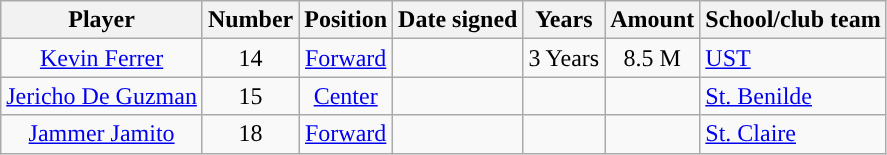<table class="wikitable sortable sortable">
<tr>
<th>Player</th>
<th>Number</th>
<th>Position</th>
<th>Date signed</th>
<th>Years</th>
<th>Amount</th>
<th>School/club team</th>
</tr>
<tr>
<td align=center><a href='#'>Kevin Ferrer</a></td>
<td align=center>14</td>
<td align=center><a href='#'>Forward</a></td>
<td align=center></td>
<td align=center>3 Years</td>
<td align=center>8.5 M</td>
<td><a href='#'>UST</a></td>
</tr>
<tr>
<td align=center><a href='#'>Jericho De Guzman</a></td>
<td align=center>15</td>
<td align=center><a href='#'>Center</a></td>
<td align=center></td>
<td align=center></td>
<td align=center></td>
<td><a href='#'>St. Benilde</a></td>
</tr>
<tr>
<td align=center><a href='#'>Jammer Jamito</a></td>
<td align=center>18</td>
<td align=center><a href='#'>Forward</a></td>
<td align=center></td>
<td align=center></td>
<td align=center></td>
<td><a href='#'>St. Claire</a></td>
</tr>
</table>
